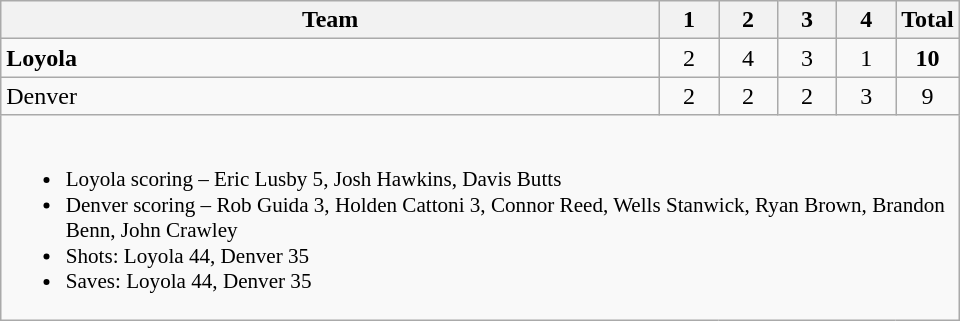<table class="wikitable" style="text-align:center; max-width:40em">
<tr>
<th>Team</th>
<th style="width:2em">1</th>
<th style="width:2em">2</th>
<th style="width:2em">3</th>
<th style="width:2em">4</th>
<th style="width:2em">Total</th>
</tr>
<tr>
<td style="text-align:left"><strong>Loyola</strong></td>
<td>2</td>
<td>4</td>
<td>3</td>
<td>1</td>
<td><strong>10</strong></td>
</tr>
<tr>
<td style="text-align:left">Denver</td>
<td>2</td>
<td>2</td>
<td>2</td>
<td>3</td>
<td>9</td>
</tr>
<tr>
<td colspan=6 style="text-align:left; font-size:88%;"><br><ul><li>Loyola scoring – Eric Lusby 5, Josh Hawkins, Davis Butts</li><li>Denver scoring – Rob Guida 3, Holden Cattoni 3, Connor Reed, Wells Stanwick, Ryan Brown, Brandon Benn, John Crawley</li><li>Shots: Loyola 44, Denver 35</li><li>Saves: Loyola 44, Denver 35</li></ul></td>
</tr>
</table>
